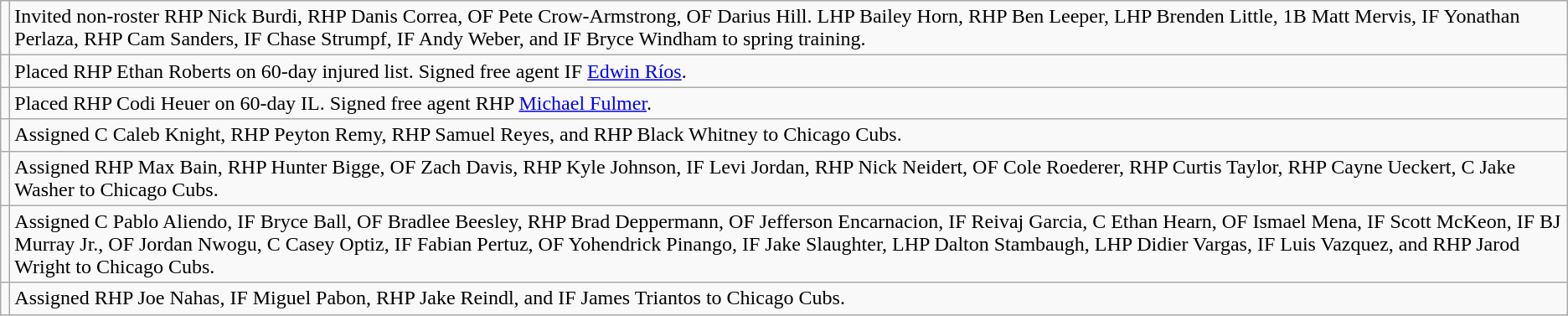<table class="wikitable">
<tr>
<td></td>
<td>Invited non-roster RHP Nick Burdi, RHP Danis Correa, OF Pete Crow-Armstrong, OF Darius Hill. LHP Bailey Horn, RHP Ben Leeper, LHP Brenden Little, 1B Matt Mervis, IF Yonathan Perlaza, RHP Cam Sanders, IF Chase Strumpf, IF Andy Weber, and IF Bryce Windham to spring training.</td>
</tr>
<tr>
<td></td>
<td>Placed RHP Ethan Roberts on 60-day injured list. Signed free agent IF <a href='#'>Edwin Ríos</a>.</td>
</tr>
<tr>
<td></td>
<td>Placed RHP Codi Heuer on 60-day IL. Signed free agent RHP <a href='#'>Michael Fulmer</a>.</td>
</tr>
<tr>
<td></td>
<td>Assigned C Caleb Knight, RHP Peyton Remy, RHP Samuel Reyes, and RHP Black Whitney to Chicago Cubs.</td>
</tr>
<tr>
<td></td>
<td>Assigned RHP Max Bain, RHP Hunter Bigge, OF Zach Davis, RHP Kyle Johnson, IF Levi Jordan, RHP Nick Neidert, OF Cole Roederer, RHP Curtis Taylor, RHP Cayne Ueckert, C Jake Washer to Chicago Cubs.</td>
</tr>
<tr>
<td></td>
<td>Assigned C Pablo Aliendo, IF Bryce Ball, OF Bradlee Beesley, RHP Brad Deppermann, OF Jefferson Encarnacion, IF Reivaj Garcia, C Ethan Hearn, OF Ismael Mena, IF Scott McKeon, IF BJ Murray Jr., OF Jordan Nwogu, C Casey Optiz, IF Fabian Pertuz, OF Yohendrick Pinango, IF Jake Slaughter, LHP Dalton Stambaugh, LHP Didier Vargas, IF Luis Vazquez, and RHP Jarod Wright to Chicago Cubs.</td>
</tr>
<tr>
<td></td>
<td>Assigned RHP Joe Nahas, IF Miguel Pabon, RHP Jake Reindl, and IF James Triantos to Chicago Cubs.</td>
</tr>
</table>
